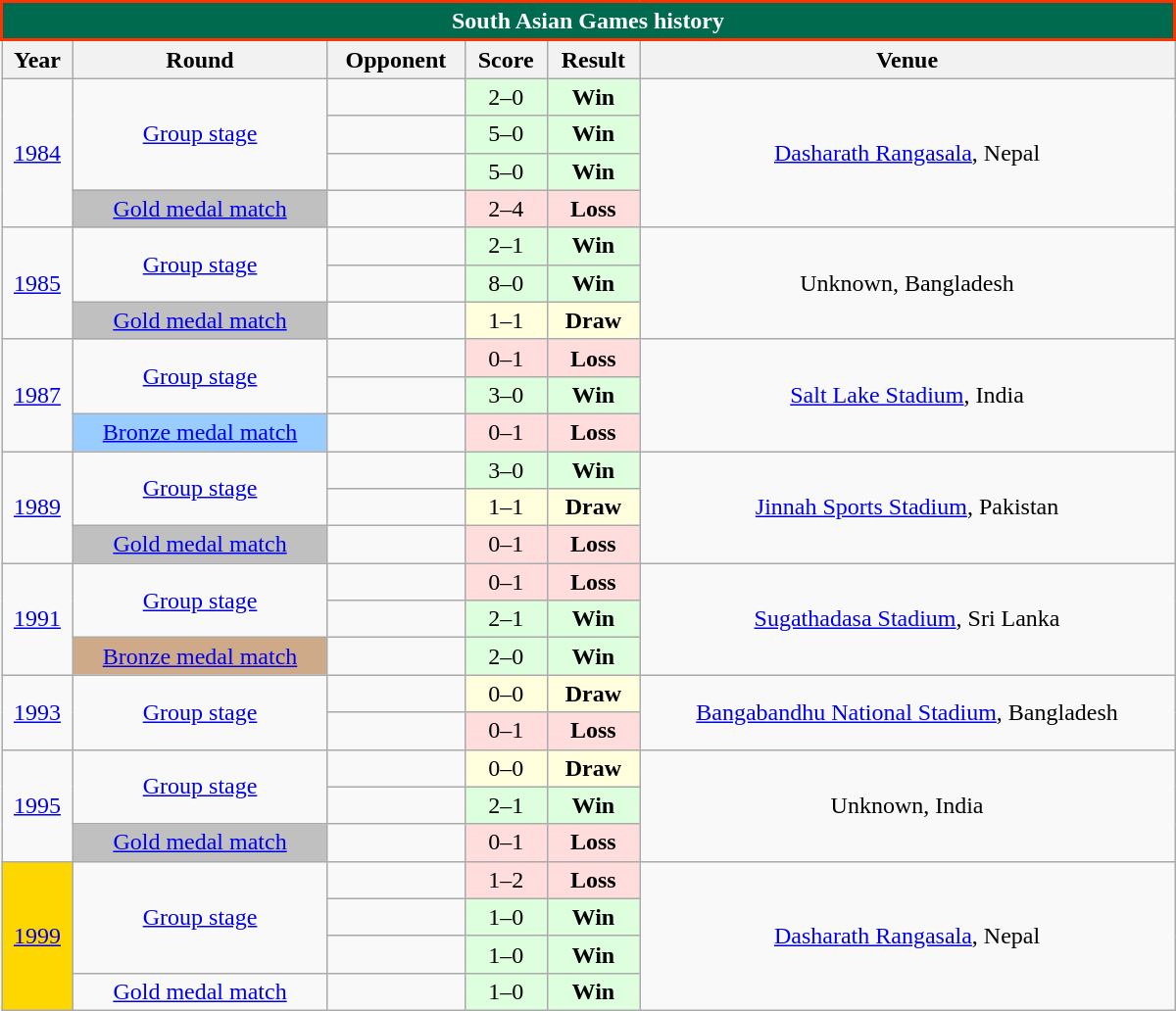<table class="wikitable collapsible collapsed" style="text-align: center; font-size: 100%;width: 800px">
<tr>
<th colspan="6" style="background: #006a4e;border: 2px solid #ff3300;color: #FFFFFF;">South Asian Games history</th>
</tr>
<tr>
<th>Year</th>
<th>Round</th>
<th>Opponent</th>
<th>Score</th>
<th>Result</th>
<th>Venue</th>
</tr>
<tr>
<td rowspan=4><a href='#'>1984</a></td>
<td rowspan=3><a href='#'>Group stage</a></td>
<td style="text-align:left"></td>
<td style="background:#dfd;">2–0</td>
<td style="background:#dfd;"><strong>Win</strong></td>
<td rowspan=4><a href='#'>Dasharath Rangasala</a>,  Nepal</td>
</tr>
<tr>
<td style="text-align:left"></td>
<td style="background:#dfd;">5–0</td>
<td style="background:#dfd;"><strong>Win</strong></td>
</tr>
<tr>
<td style="text-align:left"></td>
<td style="background:#dfd;">5–0</td>
<td style="background:#dfd;"><strong>Win</strong></td>
</tr>
<tr>
<td style="background-color:silver;"><a href='#'>Gold medal match</a></td>
<td style="text-align:left"></td>
<td style="background:#fdd;">2–4</td>
<td style="background:#fdd;"><strong>Loss</strong></td>
</tr>
<tr>
<td rowspan=3><a href='#'>1985</a></td>
<td rowspan=2><a href='#'>Group stage</a></td>
<td style="text-align:left"></td>
<td style="background:#dfd;">2–1</td>
<td style="background:#dfd;"><strong>Win</strong></td>
<td rowspan=3>Unknown,  Bangladesh</td>
</tr>
<tr>
<td style="text-align:left"></td>
<td style="background:#dfd;">8–0</td>
<td style="background:#dfd;"><strong>Win</strong></td>
</tr>
<tr>
<td style="background-color:silver;"><a href='#'>Gold medal match</a></td>
<td style="text-align:left"></td>
<td style="background:#ffd;">1–1 </td>
<td style="background:#ffd;"><strong>Draw</strong></td>
</tr>
<tr>
<td rowspan=3><a href='#'>1987</a></td>
<td rowspan=2><a href='#'>Group stage</a></td>
<td style="text-align:left"></td>
<td style="background:#fdd;">0–1</td>
<td style="background:#fdd;"><strong>Loss</strong></td>
<td rowspan=3><a href='#'>Salt Lake Stadium</a>,  India</td>
</tr>
<tr>
<td style="text-align:left"></td>
<td style="background:#dfd;">3–0</td>
<td style="background:#dfd;"><strong>Win</strong></td>
</tr>
<tr>
<td style="background-color:#9ACDFF;"><a href='#'>Bronze medal match</a></td>
<td style="text-align:left"></td>
<td style="background:#fdd;">0–1</td>
<td style="background:#fdd;"><strong>Loss</strong></td>
</tr>
<tr>
<td rowspan=3><a href='#'>1989</a></td>
<td rowspan=2><a href='#'>Group stage</a></td>
<td style="text-align:left"></td>
<td style="background:#dfd;">3–0</td>
<td style="background:#dfd;"><strong>Win</strong></td>
<td rowspan=3><a href='#'>Jinnah Sports Stadium</a>,  Pakistan</td>
</tr>
<tr>
<td style="text-align:left"></td>
<td style="background:#ffd;">1–1</td>
<td style="background:#ffd;"><strong>Draw</strong></td>
</tr>
<tr>
<td style="background-color:silver;"><a href='#'>Gold medal match</a></td>
<td style="text-align:left"></td>
<td style="background:#fdd;">0–1</td>
<td style="background:#fdd;"><strong>Loss</strong></td>
</tr>
<tr>
<td rowspan=3><a href='#'>1991</a></td>
<td rowspan=2><a href='#'>Group stage</a></td>
<td style="text-align:left"></td>
<td style="background:#fdd;">0–1</td>
<td style="background:#fdd;"><strong>Loss</strong></td>
<td rowspan=3><a href='#'>Sugathadasa Stadium</a>,  Sri Lanka</td>
</tr>
<tr>
<td style="text-align:left"></td>
<td style="background:#dfd;">2–1</td>
<td style="background:#dfd;"><strong>Win</strong></td>
</tr>
<tr>
<td style="background-color:#CFAA88;"><a href='#'>Bronze medal match</a></td>
<td style="text-align:left"></td>
<td style="background:#dfd;">2–0</td>
<td style="background:#dfd;"><strong>Win</strong></td>
</tr>
<tr>
<td rowspan=2><a href='#'>1993</a></td>
<td rowspan=2><a href='#'>Group stage</a></td>
<td style="text-align:left"></td>
<td style="background:#ffd;">0–0</td>
<td style="background:#ffd;"><strong>Draw</strong></td>
<td rowspan=2><a href='#'>Bangabandhu National Stadium</a>,  Bangladesh</td>
</tr>
<tr>
<td style="text-align:left"></td>
<td style="background:#fdd;">0–1</td>
<td style="background:#fdd;"><strong>Loss</strong></td>
</tr>
<tr>
<td rowspan=3><a href='#'>1995</a></td>
<td rowspan=2><a href='#'>Group stage</a></td>
<td style="text-align:left"></td>
<td style="background:#ffd;">0–0</td>
<td style="background:#ffd;"><strong>Draw</strong></td>
<td rowspan=3>Unknown,  India</td>
</tr>
<tr>
<td style="text-align:left"></td>
<td style="background:#dfd;">2–1</td>
<td style="background:#dfd;"><strong>Win</strong></td>
</tr>
<tr>
<td style="background-color:silver;"><a href='#'>Gold medal match</a></td>
<td style="text-align:left"></td>
<td style="background:#fdd;">0–1</td>
<td style="background:#fdd;"><strong>Loss</strong></td>
</tr>
<tr>
<td rowspan=4  style="background-color:gold;"><a href='#'>1999</a></td>
<td rowspan=3><a href='#'>Group stage</a></td>
<td style="text-align:left"></td>
<td style="background:#fdd;">1–2</td>
<td style="background:#fdd;"><strong>Loss</strong></td>
<td rowspan=4><a href='#'>Dasharath Rangasala</a>,  Nepal</td>
</tr>
<tr>
<td style="text-align:left"></td>
<td style="background:#dfd;">1–0</td>
<td style="background:#dfd;"><strong>Win</strong></td>
</tr>
<tr>
<td style="text-align:left"></td>
<td style="background:#dfd;">1–0</td>
<td style="background:#dfd;"><strong>Win</strong></td>
</tr>
<tr>
<td><a href='#'>Gold medal match</a></td>
<td style="text-align:left"></td>
<td style="background:#dfd;">1–0</td>
<td style="background:#dfd;"><strong>Win</strong></td>
</tr>
</table>
